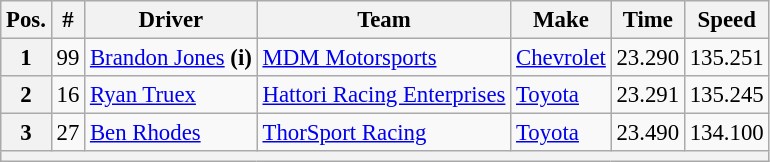<table class="wikitable" style="font-size:95%">
<tr>
<th>Pos.</th>
<th>#</th>
<th>Driver</th>
<th>Team</th>
<th>Make</th>
<th>Time</th>
<th>Speed</th>
</tr>
<tr>
<th>1</th>
<td>99</td>
<td><a href='#'>Brandon Jones</a> <strong>(i)</strong></td>
<td><a href='#'>MDM Motorsports</a></td>
<td><a href='#'>Chevrolet</a></td>
<td>23.290</td>
<td>135.251</td>
</tr>
<tr>
<th>2</th>
<td>16</td>
<td><a href='#'>Ryan Truex</a></td>
<td><a href='#'>Hattori Racing Enterprises</a></td>
<td><a href='#'>Toyota</a></td>
<td>23.291</td>
<td>135.245</td>
</tr>
<tr>
<th>3</th>
<td>27</td>
<td><a href='#'>Ben Rhodes</a></td>
<td><a href='#'>ThorSport Racing</a></td>
<td><a href='#'>Toyota</a></td>
<td>23.490</td>
<td>134.100</td>
</tr>
<tr>
<th colspan="7"></th>
</tr>
</table>
